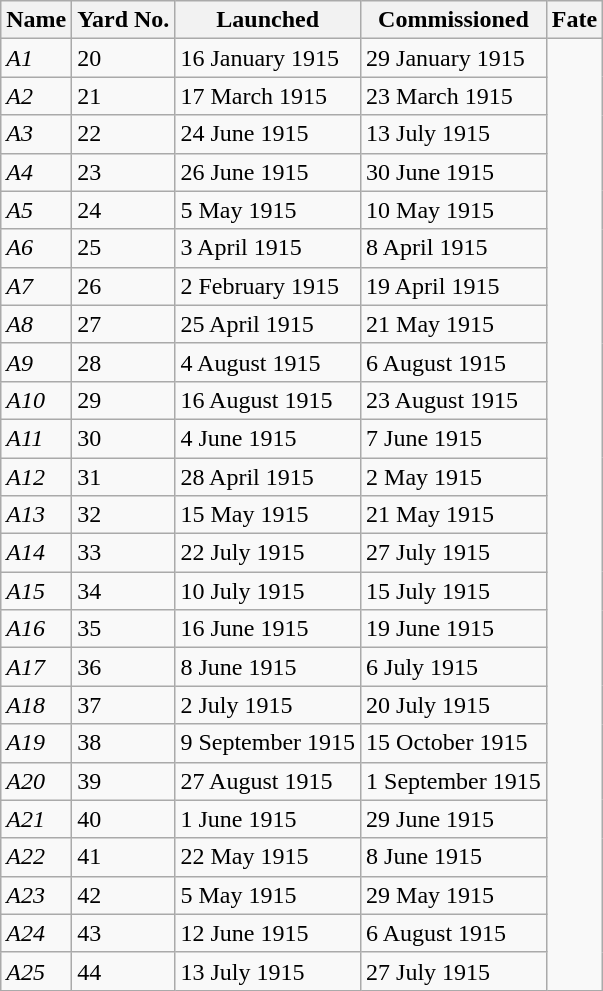<table class="wikitable">
<tr>
<th>Name</th>
<th>Yard No.</th>
<th>Launched</th>
<th>Commissioned</th>
<th>Fate</th>
</tr>
<tr>
<td><em>A1</em></td>
<td>20</td>
<td>16 January 1915</td>
<td>29 January 1915</td>
</tr>
<tr>
<td><em>A2</em></td>
<td>21</td>
<td>17 March 1915</td>
<td>23 March 1915</td>
</tr>
<tr>
<td><em>A3</em></td>
<td>22</td>
<td>24 June 1915</td>
<td>13 July 1915</td>
</tr>
<tr>
<td><em>A4</em></td>
<td>23</td>
<td>26 June 1915</td>
<td>30 June 1915</td>
</tr>
<tr>
<td><em>A5</em></td>
<td>24</td>
<td>5 May 1915</td>
<td>10 May 1915</td>
</tr>
<tr>
<td><em>A6</em></td>
<td>25</td>
<td>3 April 1915</td>
<td>8 April 1915</td>
</tr>
<tr>
<td><em>A7</em></td>
<td>26</td>
<td>2 February 1915</td>
<td>19 April 1915</td>
</tr>
<tr>
<td><em>A8</em></td>
<td>27</td>
<td>25 April 1915</td>
<td>21 May 1915</td>
</tr>
<tr>
<td><em>A9</em></td>
<td>28</td>
<td>4 August 1915</td>
<td>6 August 1915</td>
</tr>
<tr>
<td><em>A10</em></td>
<td>29</td>
<td>16 August 1915</td>
<td>23 August 1915</td>
</tr>
<tr>
<td><em>A11</em></td>
<td>30</td>
<td>4 June 1915</td>
<td>7 June 1915</td>
</tr>
<tr>
<td><em>A12</em></td>
<td>31</td>
<td>28 April 1915</td>
<td>2 May 1915</td>
</tr>
<tr>
<td><em>A13</em></td>
<td>32</td>
<td>15 May 1915</td>
<td>21 May 1915</td>
</tr>
<tr>
<td><em>A14</em></td>
<td>33</td>
<td>22 July 1915</td>
<td>27 July 1915</td>
</tr>
<tr>
<td><em>A15</em></td>
<td>34</td>
<td>10 July 1915</td>
<td>15 July 1915</td>
</tr>
<tr>
<td><em>A16</em></td>
<td>35</td>
<td>16 June 1915</td>
<td>19 June 1915</td>
</tr>
<tr>
<td><em>A17</em></td>
<td>36</td>
<td>8 June 1915</td>
<td>6 July 1915</td>
</tr>
<tr>
<td><em>A18</em></td>
<td>37</td>
<td>2 July 1915</td>
<td>20 July 1915</td>
</tr>
<tr>
<td><em>A19</em></td>
<td>38</td>
<td>9 September 1915</td>
<td>15 October 1915</td>
</tr>
<tr>
<td><em>A20</em></td>
<td>39</td>
<td>27 August 1915</td>
<td>1 September 1915</td>
</tr>
<tr>
<td><em>A21</em></td>
<td>40</td>
<td>1 June 1915</td>
<td>29 June 1915</td>
</tr>
<tr>
<td><em>A22</em></td>
<td>41</td>
<td>22 May 1915</td>
<td>8 June 1915</td>
</tr>
<tr>
<td><em>A23</em></td>
<td>42</td>
<td>5 May 1915</td>
<td>29 May 1915</td>
</tr>
<tr>
<td><em>A24</em></td>
<td>43</td>
<td>12 June 1915</td>
<td>6 August 1915</td>
</tr>
<tr>
<td><em>A25</em></td>
<td>44</td>
<td>13 July 1915</td>
<td>27 July 1915</td>
</tr>
</table>
